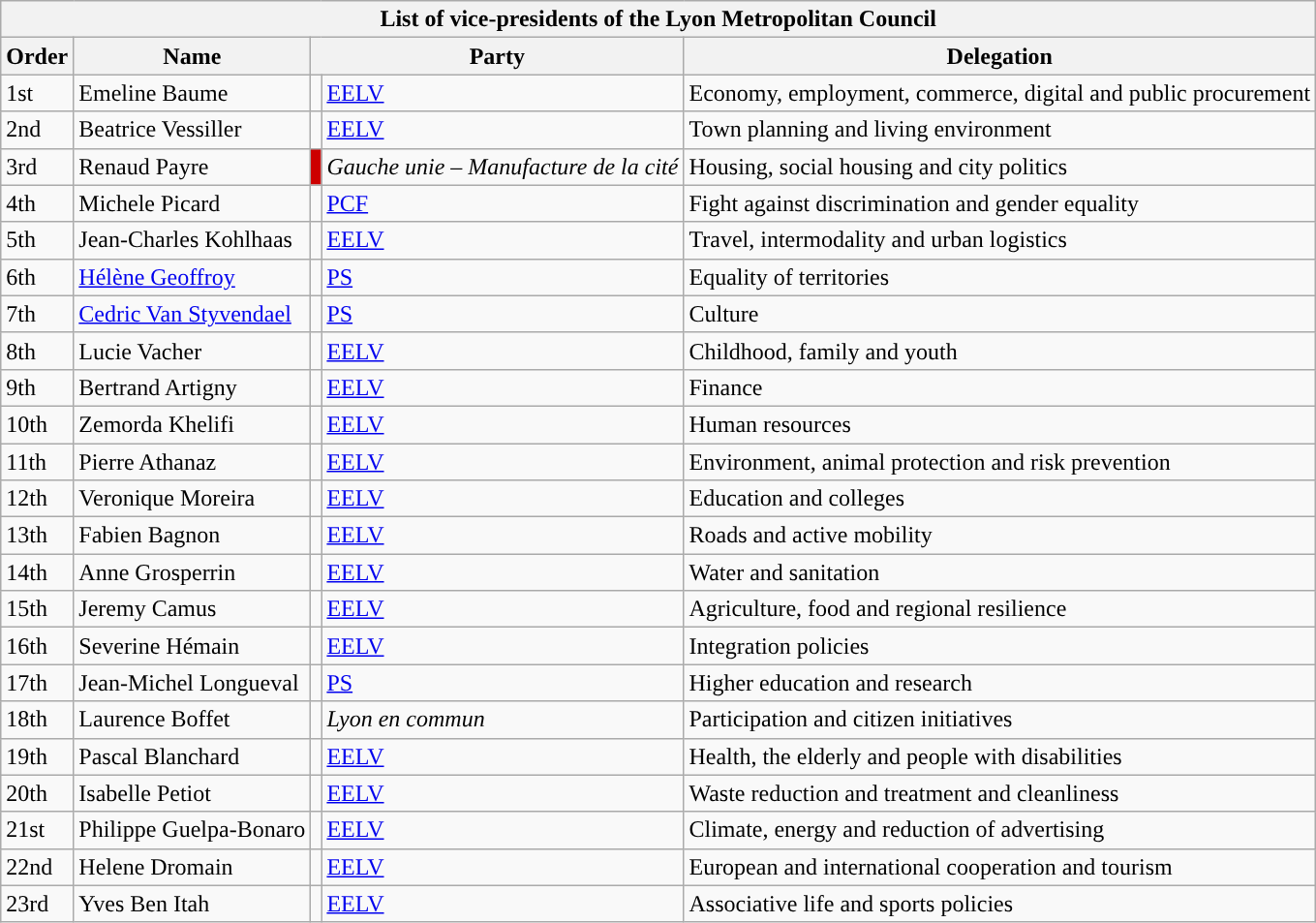<table class="wikitable sortable">
<tr>
<th colspan="5">List of vice-presidents of the Lyon Metropolitan Council</th>
</tr>
<tr>
<th>Order</th>
<th>Name</th>
<th colspan="2">Party</th>
<th>Delegation</th>
</tr>
<tr>
<td><abbr>1st</abbr></td>
<td>Emeline Baume</td>
<td style="background-color:"></td>
<td><a href='#'>EELV</a></td>
<td>Economy, employment, commerce, digital and public procurement</td>
</tr>
<tr>
<td><abbr>2nd</abbr></td>
<td>Beatrice Vessiller</td>
<td style="background-color:"></td>
<td><a href='#'>EELV</a></td>
<td>Town planning and living environment</td>
</tr>
<tr>
<td><abbr>3rd</abbr></td>
<td>Renaud Payre</td>
<td style="background-color:#CD0000"></td>
<td><em>Gauche unie – Manufacture de la cité</em></td>
<td>Housing, social housing and city politics</td>
</tr>
<tr>
<td><abbr>4th</abbr></td>
<td>Michele Picard</td>
<td style="background-color:"></td>
<td><a href='#'>PCF</a></td>
<td>Fight against discrimination and gender equality</td>
</tr>
<tr>
<td><abbr>5th</abbr></td>
<td>Jean-Charles Kohlhaas</td>
<td style="background-color: "></td>
<td><a href='#'>EELV</a></td>
<td>Travel, intermodality and urban logistics</td>
</tr>
<tr>
<td><abbr>6th</abbr></td>
<td><a href='#'>Hélène Geoffroy</a></td>
<td style="background-color: "></td>
<td><a href='#'>PS</a></td>
<td>Equality of territories</td>
</tr>
<tr>
<td><abbr>7th</abbr></td>
<td><a href='#'>Cedric Van Styvendael</a></td>
<td style="background-color: "></td>
<td><a href='#'>PS</a></td>
<td>Culture</td>
</tr>
<tr>
<td><abbr>8th</abbr></td>
<td>Lucie Vacher</td>
<td style="background-color: "></td>
<td><a href='#'>EELV</a></td>
<td>Childhood, family and youth</td>
</tr>
<tr>
<td><abbr>9th</abbr></td>
<td>Bertrand Artigny</td>
<td style="background-color: "></td>
<td><a href='#'>EELV</a></td>
<td>Finance</td>
</tr>
<tr>
<td><abbr>10th</abbr></td>
<td>Zemorda Khelifi</td>
<td style="background-color: "></td>
<td><a href='#'>EELV</a></td>
<td>Human resources</td>
</tr>
<tr>
<td><abbr>11th</abbr></td>
<td>Pierre Athanaz</td>
<td style="background-color: "></td>
<td><a href='#'>EELV</a></td>
<td>Environment, animal protection and risk prevention</td>
</tr>
<tr>
<td><abbr>12th</abbr></td>
<td>Veronique Moreira</td>
<td style="background-color: "></td>
<td><a href='#'>EELV</a></td>
<td>Education and colleges</td>
</tr>
<tr>
<td><abbr>13th</abbr></td>
<td>Fabien Bagnon</td>
<td style="background-color: "></td>
<td><a href='#'>EELV</a></td>
<td>Roads and active mobility</td>
</tr>
<tr>
<td><abbr>14th</abbr></td>
<td>Anne Grosperrin</td>
<td style="background-color: "></td>
<td><a href='#'>EELV</a></td>
<td>Water and sanitation</td>
</tr>
<tr>
<td><abbr>15th</abbr></td>
<td>Jeremy Camus</td>
<td style="background-color: "></td>
<td><a href='#'>EELV</a></td>
<td>Agriculture, food and regional resilience</td>
</tr>
<tr>
<td><abbr>16th</abbr></td>
<td>Severine Hémain</td>
<td style="background-color: "></td>
<td><a href='#'>EELV</a></td>
<td>Integration policies</td>
</tr>
<tr>
<td><abbr>17th</abbr></td>
<td>Jean-Michel Longueval</td>
<td style="background-color: "></td>
<td><a href='#'>PS</a></td>
<td>Higher education and research</td>
</tr>
<tr>
<td><abbr>18th</abbr></td>
<td>Laurence Boffet</td>
<td style="background-color: "></td>
<td><em>Lyon en commun</em></td>
<td>Participation and citizen initiatives</td>
</tr>
<tr>
<td><abbr>19th</abbr></td>
<td>Pascal Blanchard</td>
<td style="background-color: "></td>
<td><a href='#'>EELV</a></td>
<td>Health, the elderly and people with disabilities</td>
</tr>
<tr>
<td><abbr>20th</abbr></td>
<td>Isabelle Petiot</td>
<td style="background-color: "></td>
<td><a href='#'>EELV</a></td>
<td>Waste reduction and treatment and cleanliness</td>
</tr>
<tr>
<td><abbr>21st</abbr></td>
<td>Philippe Guelpa-Bonaro</td>
<td style="background-color: "></td>
<td><a href='#'>EELV</a></td>
<td>Climate, energy and reduction of advertising</td>
</tr>
<tr>
<td><abbr>22nd</abbr></td>
<td>Helene Dromain</td>
<td style="background-color: "></td>
<td><a href='#'>EELV</a></td>
<td>European and international cooperation and tourism</td>
</tr>
<tr>
<td><abbr>23rd</abbr></td>
<td>Yves Ben Itah</td>
<td style="background-color: "></td>
<td><a href='#'>EELV</a></td>
<td>Associative life and sports policies</td>
</tr>
</table>
